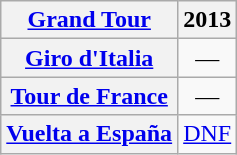<table class="wikitable plainrowheaders">
<tr>
<th scope="col"><a href='#'>Grand Tour</a></th>
<th scope="col">2013</th>
</tr>
<tr style="text-align:center;">
<th scope="row"> <a href='#'>Giro d'Italia</a></th>
<td>—</td>
</tr>
<tr style="text-align:center;">
<th scope="row"> <a href='#'>Tour de France</a></th>
<td>—</td>
</tr>
<tr style="text-align:center;">
<th scope="row"> <a href='#'>Vuelta a España</a></th>
<td><a href='#'>DNF</a></td>
</tr>
</table>
